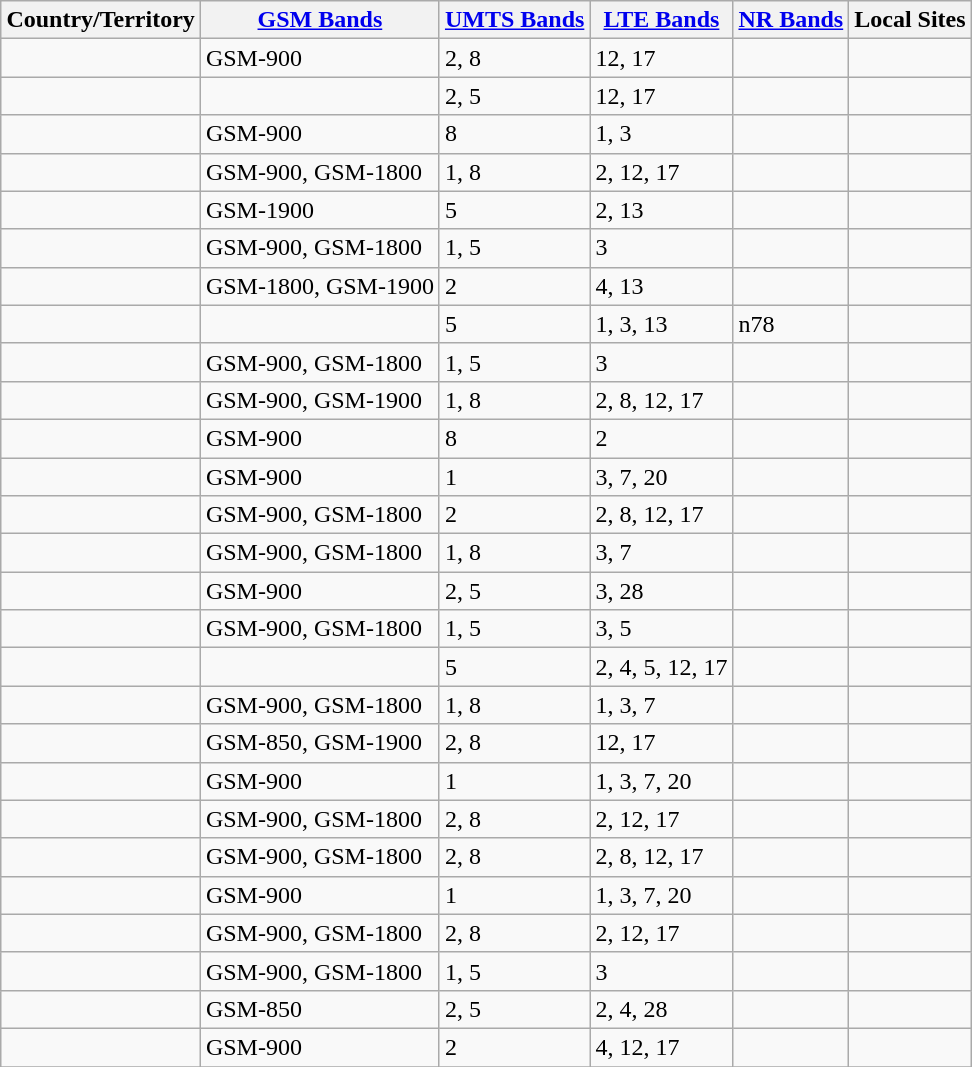<table class="wikitable" style="margin:0.5em auto">
<tr>
<th>Country/Territory</th>
<th><a href='#'>GSM Bands</a></th>
<th><a href='#'>UMTS Bands</a></th>
<th><a href='#'>LTE Bands</a></th>
<th><a href='#'>NR Bands</a></th>
<th>Local Sites</th>
</tr>
<tr>
<td></td>
<td>GSM-900</td>
<td>2, 8</td>
<td>12, 17</td>
<td></td>
<td></td>
</tr>
<tr>
<td></td>
<td></td>
<td>2, 5</td>
<td>12, 17</td>
<td></td>
<td></td>
</tr>
<tr>
<td></td>
<td>GSM-900</td>
<td>8</td>
<td>1, 3</td>
<td></td>
<td></td>
</tr>
<tr>
<td></td>
<td>GSM-900, GSM-1800</td>
<td>1, 8</td>
<td>2, 12, 17</td>
<td></td>
<td></td>
</tr>
<tr>
<td></td>
<td>GSM-1900</td>
<td>5</td>
<td>2, 13</td>
<td></td>
<td></td>
</tr>
<tr>
<td></td>
<td>GSM-900, GSM-1800</td>
<td>1, 5</td>
<td>3</td>
<td></td>
<td></td>
</tr>
<tr>
<td></td>
<td>GSM-1800, GSM-1900</td>
<td>2</td>
<td>4, 13</td>
<td></td>
<td></td>
</tr>
<tr>
<td></td>
<td></td>
<td>5</td>
<td>1, 3, 13</td>
<td>n78</td>
<td></td>
</tr>
<tr>
<td></td>
<td>GSM-900, GSM-1800</td>
<td>1, 5</td>
<td>3</td>
<td></td>
<td></td>
</tr>
<tr>
<td></td>
<td>GSM-900, GSM-1900</td>
<td>1, 8</td>
<td>2, 8, 12, 17</td>
<td></td>
<td></td>
</tr>
<tr>
<td></td>
<td>GSM-900</td>
<td>8</td>
<td>2</td>
<td></td>
<td></td>
</tr>
<tr>
<td></td>
<td>GSM-900</td>
<td>1</td>
<td>3, 7, 20</td>
<td></td>
<td></td>
</tr>
<tr>
<td></td>
<td>GSM-900, GSM-1800</td>
<td>2</td>
<td>2, 8, 12, 17</td>
<td></td>
<td></td>
</tr>
<tr>
<td></td>
<td>GSM-900, GSM-1800</td>
<td>1, 8</td>
<td>3, 7</td>
<td></td>
<td></td>
</tr>
<tr>
<td></td>
<td>GSM-900</td>
<td>2, 5</td>
<td>3, 28</td>
<td></td>
<td></td>
</tr>
<tr>
<td></td>
<td>GSM-900, GSM-1800</td>
<td>1, 5</td>
<td>3, 5</td>
<td></td>
<td></td>
</tr>
<tr>
<td></td>
<td></td>
<td>5</td>
<td>2, 4, 5, 12, 17</td>
<td></td>
<td></td>
</tr>
<tr>
<td></td>
<td>GSM-900, GSM-1800</td>
<td>1, 8</td>
<td>1, 3, 7</td>
<td></td>
<td></td>
</tr>
<tr>
<td></td>
<td>GSM-850, GSM-1900</td>
<td>2, 8</td>
<td>12, 17</td>
<td></td>
<td></td>
</tr>
<tr>
<td></td>
<td>GSM-900</td>
<td>1</td>
<td>1, 3, 7, 20</td>
<td></td>
<td></td>
</tr>
<tr>
<td></td>
<td>GSM-900, GSM-1800</td>
<td>2, 8</td>
<td>2, 12, 17</td>
<td></td>
<td></td>
</tr>
<tr>
<td></td>
<td>GSM-900, GSM-1800</td>
<td>2, 8</td>
<td>2, 8, 12, 17</td>
<td></td>
<td></td>
</tr>
<tr>
<td></td>
<td>GSM-900</td>
<td>1</td>
<td>1, 3, 7, 20</td>
<td></td>
<td></td>
</tr>
<tr>
<td></td>
<td>GSM-900, GSM-1800</td>
<td>2, 8</td>
<td>2, 12, 17</td>
<td></td>
<td></td>
</tr>
<tr>
<td></td>
<td>GSM-900, GSM-1800</td>
<td>1, 5</td>
<td>3</td>
<td></td>
<td></td>
</tr>
<tr>
<td></td>
<td>GSM-850</td>
<td>2, 5</td>
<td>2, 4, 28</td>
<td></td>
<td></td>
</tr>
<tr>
<td></td>
<td>GSM-900</td>
<td>2</td>
<td>4, 12, 17</td>
<td></td>
<td></td>
</tr>
<tr>
</tr>
</table>
